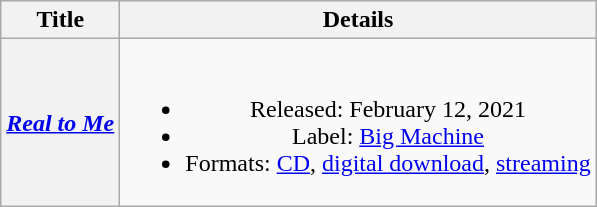<table class="wikitable plainrowheaders" style="text-align:center">
<tr>
<th scope="col">Title</th>
<th scope="col">Details</th>
</tr>
<tr>
<th scope="row"><em><a href='#'>Real to Me</a></em></th>
<td><br><ul><li>Released: February 12, 2021</li><li>Label: <a href='#'>Big Machine</a></li><li>Formats: <a href='#'>CD</a>, <a href='#'>digital download</a>, <a href='#'>streaming</a></li></ul></td>
</tr>
</table>
